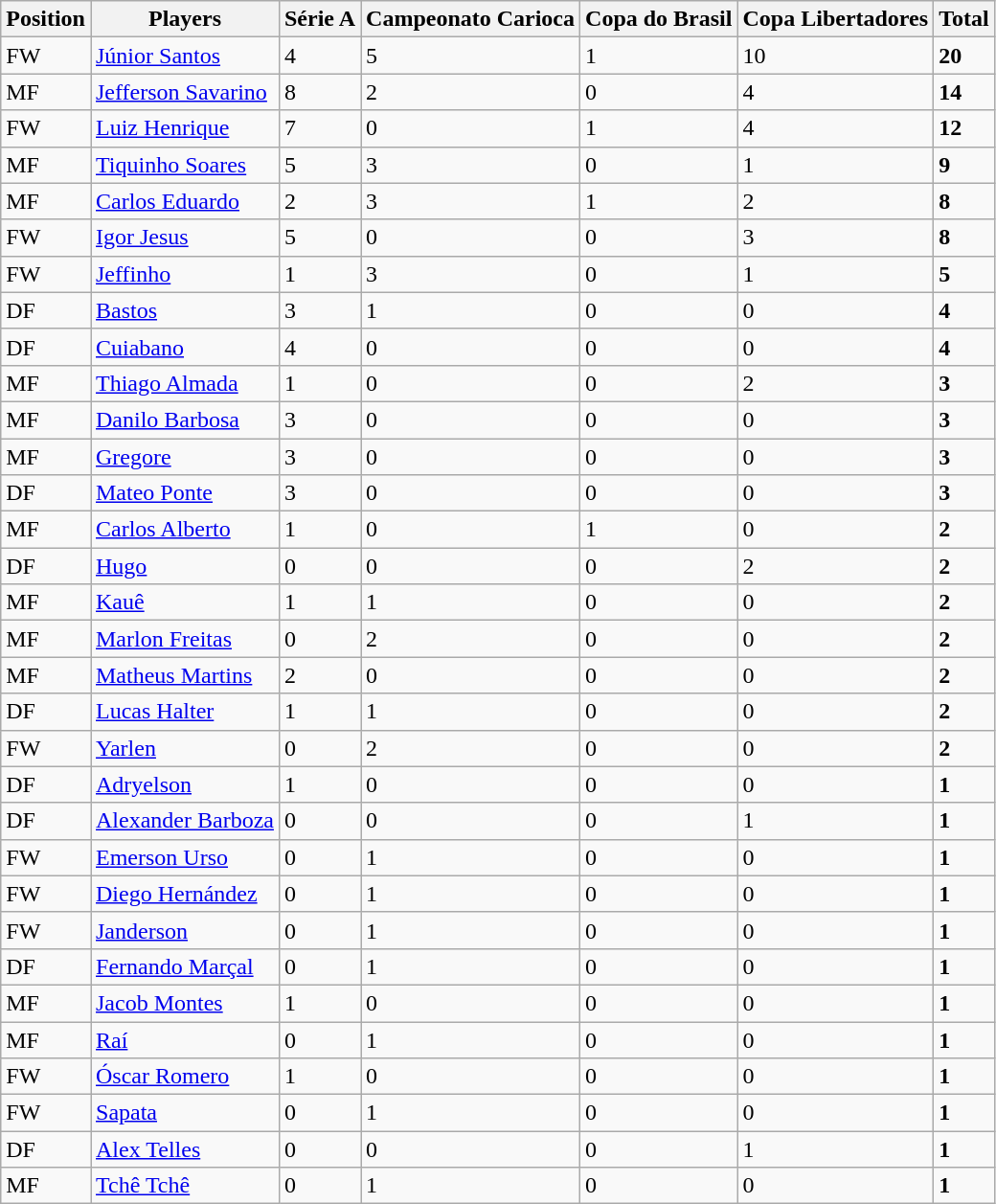<table class="wikitable">
<tr>
<th>Position</th>
<th>Players</th>
<th>Série A</th>
<th>Campeonato Carioca</th>
<th>Copa do Brasil</th>
<th>Copa Libertadores</th>
<th>Total</th>
</tr>
<tr>
<td>FW</td>
<td> <a href='#'>Júnior Santos</a></td>
<td>4</td>
<td>5</td>
<td>1</td>
<td>10</td>
<td><strong>20</strong></td>
</tr>
<tr>
<td>MF</td>
<td> <a href='#'>Jefferson Savarino</a></td>
<td>8</td>
<td>2</td>
<td>0</td>
<td>4</td>
<td><strong>14</strong></td>
</tr>
<tr>
<td>FW</td>
<td> <a href='#'>Luiz Henrique</a></td>
<td>7</td>
<td>0</td>
<td>1</td>
<td>4</td>
<td><strong>12</strong></td>
</tr>
<tr>
<td>MF</td>
<td> <a href='#'>Tiquinho Soares</a></td>
<td>5</td>
<td>3</td>
<td>0</td>
<td>1</td>
<td><strong>9</strong></td>
</tr>
<tr>
<td>MF</td>
<td> <a href='#'>Carlos Eduardo</a></td>
<td>2</td>
<td>3</td>
<td>1</td>
<td>2</td>
<td><strong>8</strong></td>
</tr>
<tr>
<td>FW</td>
<td> <a href='#'>Igor Jesus</a></td>
<td>5</td>
<td>0</td>
<td>0</td>
<td>3</td>
<td><strong>8</strong></td>
</tr>
<tr>
<td>FW</td>
<td> <a href='#'>Jeffinho</a></td>
<td>1</td>
<td>3</td>
<td>0</td>
<td>1</td>
<td><strong>5</strong></td>
</tr>
<tr>
<td>DF</td>
<td> <a href='#'>Bastos</a></td>
<td>3</td>
<td>1</td>
<td>0</td>
<td>0</td>
<td><strong>4</strong></td>
</tr>
<tr>
<td>DF</td>
<td> <a href='#'>Cuiabano</a></td>
<td>4</td>
<td>0</td>
<td>0</td>
<td>0</td>
<td><strong>4</strong></td>
</tr>
<tr>
<td>MF</td>
<td> <a href='#'>Thiago Almada</a></td>
<td>1</td>
<td>0</td>
<td>0</td>
<td>2</td>
<td><strong>3</strong></td>
</tr>
<tr>
<td>MF</td>
<td> <a href='#'>Danilo Barbosa</a></td>
<td>3</td>
<td>0</td>
<td>0</td>
<td>0</td>
<td><strong>3</strong></td>
</tr>
<tr>
<td>MF</td>
<td> <a href='#'>Gregore</a></td>
<td>3</td>
<td>0</td>
<td>0</td>
<td>0</td>
<td><strong>3</strong></td>
</tr>
<tr>
<td>DF</td>
<td> <a href='#'>Mateo Ponte</a></td>
<td>3</td>
<td>0</td>
<td>0</td>
<td>0</td>
<td><strong>3</strong></td>
</tr>
<tr>
<td>MF</td>
<td> <a href='#'>Carlos Alberto</a></td>
<td>1</td>
<td>0</td>
<td>1</td>
<td>0</td>
<td><strong>2</strong></td>
</tr>
<tr>
<td>DF</td>
<td> <a href='#'>Hugo</a></td>
<td>0</td>
<td>0</td>
<td>0</td>
<td>2</td>
<td><strong>2</strong></td>
</tr>
<tr>
<td>MF</td>
<td> <a href='#'>Kauê</a></td>
<td>1</td>
<td>1</td>
<td>0</td>
<td>0</td>
<td><strong>2</strong></td>
</tr>
<tr>
<td>MF</td>
<td> <a href='#'>Marlon Freitas</a></td>
<td>0</td>
<td>2</td>
<td>0</td>
<td>0</td>
<td><strong>2</strong></td>
</tr>
<tr>
<td>MF</td>
<td> <a href='#'>Matheus Martins</a></td>
<td>2</td>
<td>0</td>
<td>0</td>
<td>0</td>
<td><strong>2</strong></td>
</tr>
<tr>
<td>DF</td>
<td> <a href='#'>Lucas Halter</a></td>
<td>1</td>
<td>1</td>
<td>0</td>
<td>0</td>
<td><strong>2</strong></td>
</tr>
<tr>
<td>FW</td>
<td> <a href='#'>Yarlen</a></td>
<td>0</td>
<td>2</td>
<td>0</td>
<td>0</td>
<td><strong>2</strong></td>
</tr>
<tr>
<td>DF</td>
<td> <a href='#'>Adryelson</a></td>
<td>1</td>
<td>0</td>
<td>0</td>
<td>0</td>
<td><strong>1</strong></td>
</tr>
<tr>
<td>DF</td>
<td> <a href='#'>Alexander Barboza</a></td>
<td>0</td>
<td>0</td>
<td>0</td>
<td>1</td>
<td><strong>1</strong></td>
</tr>
<tr>
<td>FW</td>
<td> <a href='#'>Emerson Urso</a></td>
<td>0</td>
<td>1</td>
<td>0</td>
<td>0</td>
<td><strong>1</strong></td>
</tr>
<tr>
<td>FW</td>
<td> <a href='#'>Diego Hernández</a></td>
<td>0</td>
<td>1</td>
<td>0</td>
<td>0</td>
<td><strong>1</strong></td>
</tr>
<tr>
<td>FW</td>
<td> <a href='#'>Janderson</a></td>
<td>0</td>
<td>1</td>
<td>0</td>
<td>0</td>
<td><strong>1</strong></td>
</tr>
<tr>
<td>DF</td>
<td> <a href='#'>Fernando Marçal</a></td>
<td>0</td>
<td>1</td>
<td>0</td>
<td>0</td>
<td><strong>1</strong></td>
</tr>
<tr>
<td>MF</td>
<td> <a href='#'>Jacob Montes</a></td>
<td>1</td>
<td>0</td>
<td>0</td>
<td>0</td>
<td><strong>1</strong></td>
</tr>
<tr>
<td>MF</td>
<td> <a href='#'>Raí</a></td>
<td>0</td>
<td>1</td>
<td>0</td>
<td>0</td>
<td><strong>1</strong></td>
</tr>
<tr>
<td>FW</td>
<td> <a href='#'>Óscar Romero</a></td>
<td>1</td>
<td>0</td>
<td>0</td>
<td>0</td>
<td><strong>1</strong></td>
</tr>
<tr>
<td>FW</td>
<td> <a href='#'>Sapata</a></td>
<td>0</td>
<td>1</td>
<td>0</td>
<td>0</td>
<td><strong>1</strong></td>
</tr>
<tr>
<td>DF</td>
<td> <a href='#'>Alex Telles</a></td>
<td>0</td>
<td>0</td>
<td>0</td>
<td>1</td>
<td><strong>1</strong></td>
</tr>
<tr>
<td>MF</td>
<td> <a href='#'>Tchê Tchê</a></td>
<td>0</td>
<td>1</td>
<td>0</td>
<td>0</td>
<td><strong>1</strong></td>
</tr>
</table>
